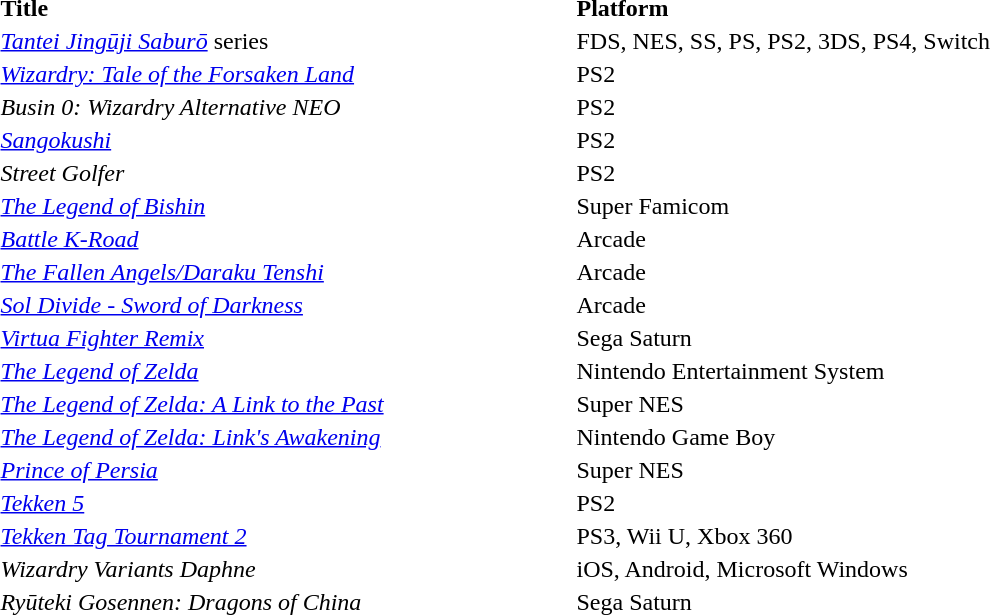<table>
<tr>
<th align=left>Title</th>
<th align=left>Platform</th>
</tr>
<tr>
<td width="380"><em><a href='#'>Tantei Jingūji Saburō</a></em> series</td>
<td>FDS, NES, SS, PS, PS2, 3DS, PS4, Switch</td>
</tr>
<tr>
<td width="380"><em><a href='#'>Wizardry: Tale of the Forsaken Land</a></em></td>
<td>PS2</td>
</tr>
<tr>
<td width="380"><em>Busin 0: Wizardry Alternative NEO</em></td>
<td>PS2</td>
</tr>
<tr>
<td><em><a href='#'>Sangokushi</a></em></td>
<td>PS2</td>
</tr>
<tr>
<td><em>Street Golfer</em></td>
<td>PS2</td>
</tr>
<tr>
<td><em><a href='#'>The Legend of Bishin</a></em></td>
<td>Super Famicom</td>
</tr>
<tr>
<td><em><a href='#'>Battle K-Road</a></em></td>
<td>Arcade</td>
</tr>
<tr>
<td><em><a href='#'>The Fallen Angels/Daraku Tenshi</a></em></td>
<td>Arcade</td>
</tr>
<tr>
<td><em><a href='#'>Sol Divide - Sword of Darkness</a></em></td>
<td>Arcade</td>
</tr>
<tr>
<td><em><a href='#'>Virtua Fighter Remix</a></em></td>
<td>Sega Saturn</td>
</tr>
<tr>
<td><em><a href='#'>The Legend of Zelda</a></em></td>
<td>Nintendo Entertainment System</td>
</tr>
<tr>
<td><em><a href='#'>The Legend of Zelda: A Link to the Past</a></em></td>
<td>Super NES</td>
</tr>
<tr>
<td><em><a href='#'>The Legend of Zelda: Link's Awakening</a></em></td>
<td>Nintendo Game Boy</td>
</tr>
<tr>
<td><em><a href='#'>Prince of Persia</a></em></td>
<td>Super NES</td>
</tr>
<tr>
<td><em><a href='#'>Tekken 5</a></em></td>
<td>PS2</td>
</tr>
<tr>
<td><em><a href='#'>Tekken Tag Tournament 2</a></em></td>
<td>PS3, Wii U, Xbox 360</td>
</tr>
<tr>
<td><em>Wizardry Variants Daphne</em></td>
<td>iOS, Android, Microsoft Windows</td>
</tr>
<tr>
<td><em>Ryūteki Gosennen: Dragons of China</em></td>
<td>Sega Saturn</td>
</tr>
</table>
